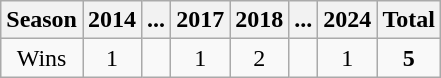<table class="wikitable">
<tr>
<th>Season</th>
<th>2014</th>
<th>...</th>
<th>2017</th>
<th>2018</th>
<th>...</th>
<th>2024</th>
<th><strong>Total</strong></th>
</tr>
<tr align=center>
<td>Wins</td>
<td>1</td>
<td></td>
<td>1</td>
<td>2</td>
<td></td>
<td>1</td>
<td><strong>5</strong></td>
</tr>
</table>
